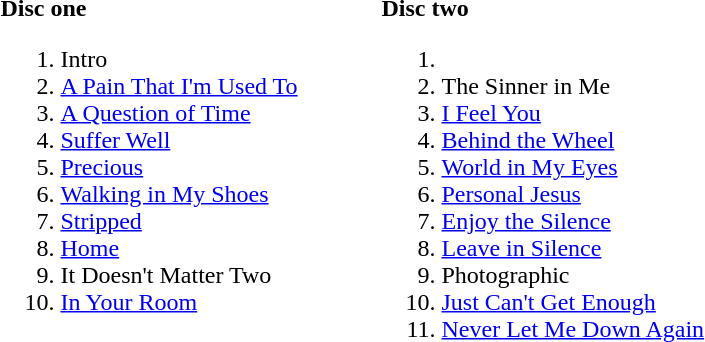<table ->
<tr>
<td width=250 valign=top><br><strong>Disc one</strong><ol><li>Intro</li><li><a href='#'>A Pain That I'm Used To</a></li><li><a href='#'>A Question of Time</a></li><li><a href='#'>Suffer Well</a></li><li><a href='#'>Precious</a></li><li><a href='#'>Walking in My Shoes</a></li><li><a href='#'>Stripped</a></li><li><a href='#'>Home</a></li><li>It Doesn't Matter Two</li><li><a href='#'>In Your Room</a></li></ol></td>
<td width=250 valign=top><br><strong>Disc two</strong><ol><li><li>The Sinner in Me</li><li><a href='#'>I Feel You</a></li><li><a href='#'>Behind the Wheel</a></li><li><a href='#'>World in My Eyes</a></li><li><a href='#'>Personal Jesus</a></li><li><a href='#'>Enjoy the Silence</a></li><li><a href='#'>Leave in Silence</a></li><li>Photographic</li><li><a href='#'>Just Can't Get Enough</a></li><li><a href='#'>Never Let Me Down Again</a></li></ol></td>
</tr>
</table>
